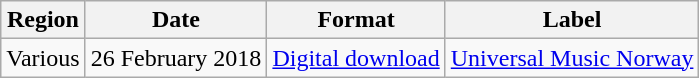<table class=wikitable>
<tr>
<th>Region</th>
<th>Date</th>
<th>Format</th>
<th>Label</th>
</tr>
<tr>
<td>Various</td>
<td>26 February 2018</td>
<td><a href='#'>Digital download</a></td>
<td><a href='#'>Universal Music Norway</a></td>
</tr>
</table>
